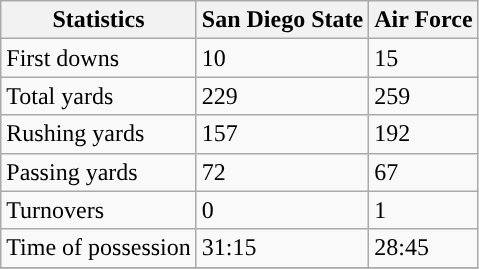<table class="wikitable">
<tr>
<th>Statistics</th>
<th>San Diego State</th>
<th>Air Force</th>
</tr>
<tr>
<td>First downs</td>
<td>10</td>
<td>15</td>
</tr>
<tr>
<td>Total yards</td>
<td>229</td>
<td>259</td>
</tr>
<tr>
<td>Rushing yards</td>
<td>157</td>
<td>192</td>
</tr>
<tr>
<td>Passing yards</td>
<td>72</td>
<td>67</td>
</tr>
<tr>
<td>Turnovers</td>
<td>0</td>
<td>1</td>
</tr>
<tr>
<td>Time of possession</td>
<td>31:15</td>
<td>28:45</td>
</tr>
<tr>
</tr>
</table>
